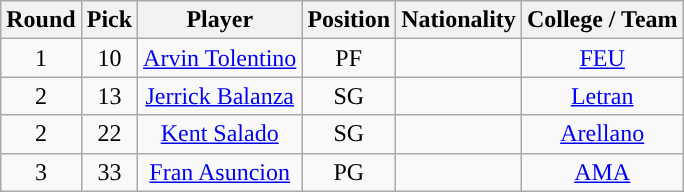<table class="wikitable sortable sortable" style="text-align:center">
<tr>
<th>Round</th>
<th>Pick</th>
<th>Player</th>
<th>Position</th>
<th>Nationality</th>
<th>College / Team</th>
</tr>
<tr>
<td>1</td>
<td>10</td>
<td><a href='#'>Arvin Tolentino</a></td>
<td>PF</td>
<td></td>
<td><a href='#'>FEU</a></td>
</tr>
<tr>
<td>2</td>
<td>13</td>
<td><a href='#'>Jerrick Balanza</a></td>
<td>SG</td>
<td></td>
<td><a href='#'>Letran</a></td>
</tr>
<tr>
<td>2</td>
<td>22</td>
<td><a href='#'>Kent Salado</a></td>
<td>SG</td>
<td></td>
<td><a href='#'>Arellano</a></td>
</tr>
<tr>
<td>3</td>
<td>33</td>
<td><a href='#'>Fran Asuncion</a></td>
<td>PG</td>
<td></td>
<td><a href='#'>AMA</a></td>
</tr>
</table>
